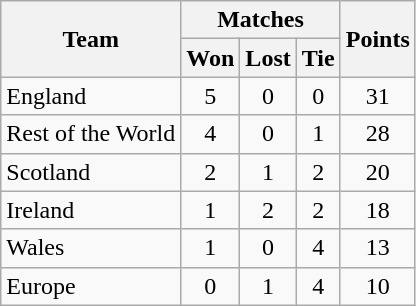<table class="wikitable" style="text-align:center">
<tr>
<th rowspan=2>Team</th>
<th colspan=3>Matches</th>
<th rowspan=2>Points</th>
</tr>
<tr>
<th>Won</th>
<th>Lost</th>
<th>Tie</th>
</tr>
<tr>
<td align=left> England</td>
<td>5</td>
<td>0</td>
<td>0</td>
<td>31</td>
</tr>
<tr>
<td align=left>Rest of the World</td>
<td>4</td>
<td>0</td>
<td>1</td>
<td>28</td>
</tr>
<tr>
<td align=left> Scotland</td>
<td>2</td>
<td>1</td>
<td>2</td>
<td>20</td>
</tr>
<tr>
<td align=left> Ireland</td>
<td>1</td>
<td>2</td>
<td>2</td>
<td>18</td>
</tr>
<tr>
<td align=left> Wales</td>
<td>1</td>
<td>0</td>
<td>4</td>
<td>13</td>
</tr>
<tr>
<td align=left> Europe</td>
<td>0</td>
<td>1</td>
<td>4</td>
<td>10</td>
</tr>
</table>
